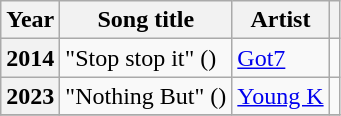<table class="wikitable plainrowheaders">
<tr>
<th scope="col">Year</th>
<th scope="col">Song title</th>
<th scope="col">Artist</th>
<th scope="col" class="unsortable"></th>
</tr>
<tr>
<th scope="row">2014</th>
<td>"Stop stop it" ()</td>
<td><a href='#'>Got7</a></td>
<td style="text-align:center"></td>
</tr>
<tr>
<th scope="row">2023</th>
<td>"Nothing But" ()</td>
<td><a href='#'>Young K</a></td>
<td style="text-align:center"></td>
</tr>
<tr>
</tr>
</table>
